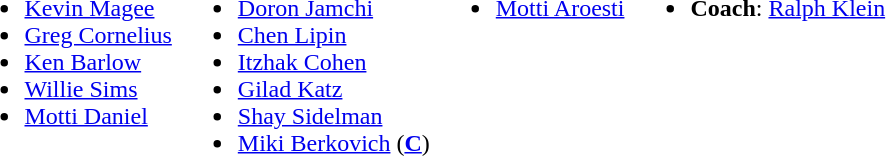<table>
<tr valign="top">
<td><br><ul><li> <a href='#'>Kevin Magee</a></li><li>  <a href='#'>Greg Cornelius</a></li><li> <a href='#'>Ken Barlow</a></li><li>  <a href='#'>Willie Sims</a></li><li> <a href='#'>Motti Daniel</a></li></ul></td>
<td><br><ul><li> <a href='#'>Doron Jamchi</a></li><li> <a href='#'>Chen Lipin</a></li><li> <a href='#'>Itzhak Cohen</a></li><li> <a href='#'>Gilad Katz</a></li><li> <a href='#'>Shay Sidelman</a></li><li> <a href='#'>Miki Berkovich</a> (<strong><a href='#'>C</a></strong>)</li></ul></td>
<td><br><ul><li> <a href='#'>Motti Aroesti</a></li></ul></td>
<td><br><ul><li><strong>Coach</strong>:  <a href='#'>Ralph Klein</a></li></ul></td>
</tr>
</table>
